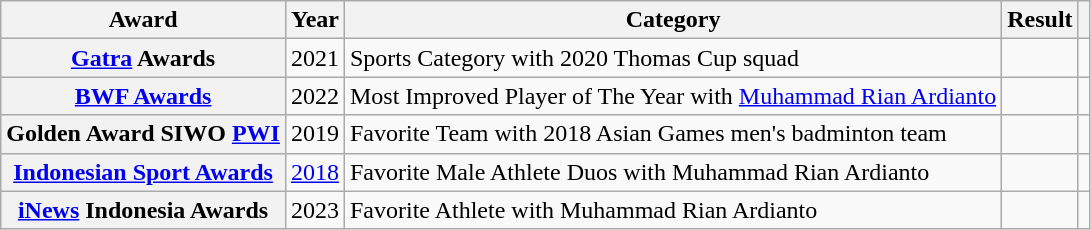<table class="wikitable plainrowheaders sortable">
<tr>
<th scope="col">Award</th>
<th scope="col">Year</th>
<th scope="col">Category</th>
<th scope="col">Result</th>
<th scope="col" class="unsortable"></th>
</tr>
<tr>
<th scope="row"><a href='#'>Gatra</a> Awards</th>
<td>2021</td>
<td>Sports Category with 2020 Thomas Cup squad</td>
<td></td>
<td></td>
</tr>
<tr>
<th scope="row"><a href='#'>BWF Awards</a></th>
<td>2022</td>
<td>Most Improved Player of The Year with <a href='#'>Muhammad Rian Ardianto</a></td>
<td></td>
<td></td>
</tr>
<tr>
<th scope="row">Golden Award SIWO <a href='#'>PWI</a></th>
<td>2019</td>
<td>Favorite Team with 2018 Asian Games men's badminton team</td>
<td></td>
<td></td>
</tr>
<tr>
<th scope="row"><a href='#'>Indonesian Sport Awards</a></th>
<td><a href='#'>2018</a></td>
<td>Favorite Male Athlete Duos with Muhammad Rian Ardianto</td>
<td></td>
<td></td>
</tr>
<tr>
<th scope="row"><a href='#'>iNews</a> Indonesia Awards</th>
<td>2023</td>
<td>Favorite Athlete with Muhammad Rian Ardianto</td>
<td></td>
<td></td>
</tr>
</table>
